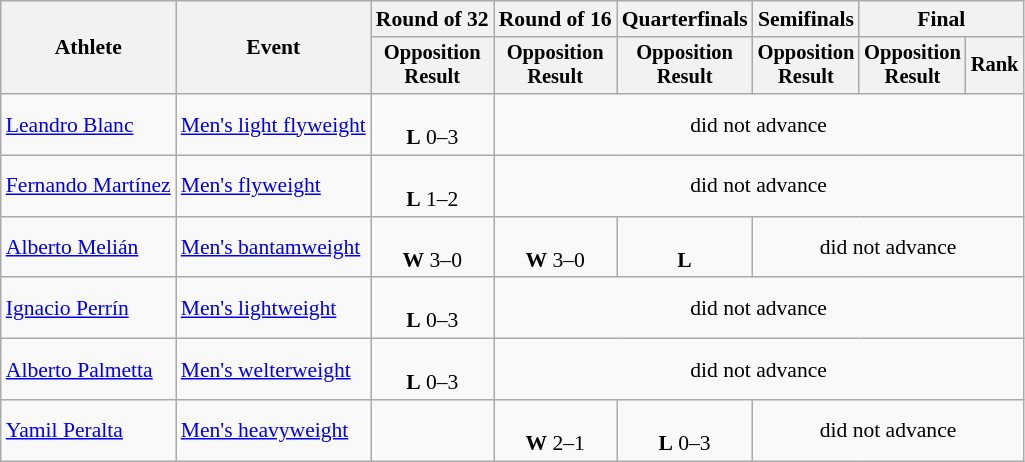<table class="wikitable" style="font-size:90%">
<tr>
<th rowspan="2">Athlete</th>
<th rowspan="2">Event</th>
<th>Round of 32</th>
<th>Round of 16</th>
<th>Quarterfinals</th>
<th>Semifinals</th>
<th colspan=2>Final</th>
</tr>
<tr style="font-size:95%">
<th>Opposition<br>Result</th>
<th>Opposition<br>Result</th>
<th>Opposition<br>Result</th>
<th>Opposition<br>Result</th>
<th>Opposition<br>Result</th>
<th>Rank</th>
</tr>
<tr align=center>
<td align=left><a href='#'>Leandro Blanc</a></td>
<td align=left><a href='#'>Men's light flyweight</a></td>
<td><br><strong>L</strong> 0–3</td>
<td colspan=5>did not advance</td>
</tr>
<tr align=center>
<td align=left><a href='#'>Fernando Martínez</a></td>
<td align=left><a href='#'>Men's flyweight</a></td>
<td><br><strong>L</strong> 1–2</td>
<td colspan=5>did not advance</td>
</tr>
<tr align=center>
<td align=left><a href='#'>Alberto Melián</a></td>
<td align=left><a href='#'>Men's bantamweight</a></td>
<td><br><strong>W</strong> 3–0</td>
<td><br><strong>W</strong> 3–0</td>
<td><br><strong>L</strong> </td>
<td colspan=3>did not advance</td>
</tr>
<tr align=center>
<td align=left><a href='#'>Ignacio Perrín</a></td>
<td align=left><a href='#'>Men's lightweight</a></td>
<td><br><strong>L</strong> 0–3</td>
<td colspan=5>did not advance</td>
</tr>
<tr align=center>
<td align=left><a href='#'>Alberto Palmetta</a></td>
<td align=left><a href='#'>Men's welterweight</a></td>
<td><br><strong>L</strong> 0–3</td>
<td colspan=5>did not advance</td>
</tr>
<tr align=center>
<td align=left><a href='#'>Yamil Peralta</a></td>
<td align=left><a href='#'>Men's heavyweight</a></td>
<td></td>
<td><br><strong>W</strong> 2–1</td>
<td><br><strong>L</strong> 0–3</td>
<td colspan=3>did not advance</td>
</tr>
</table>
